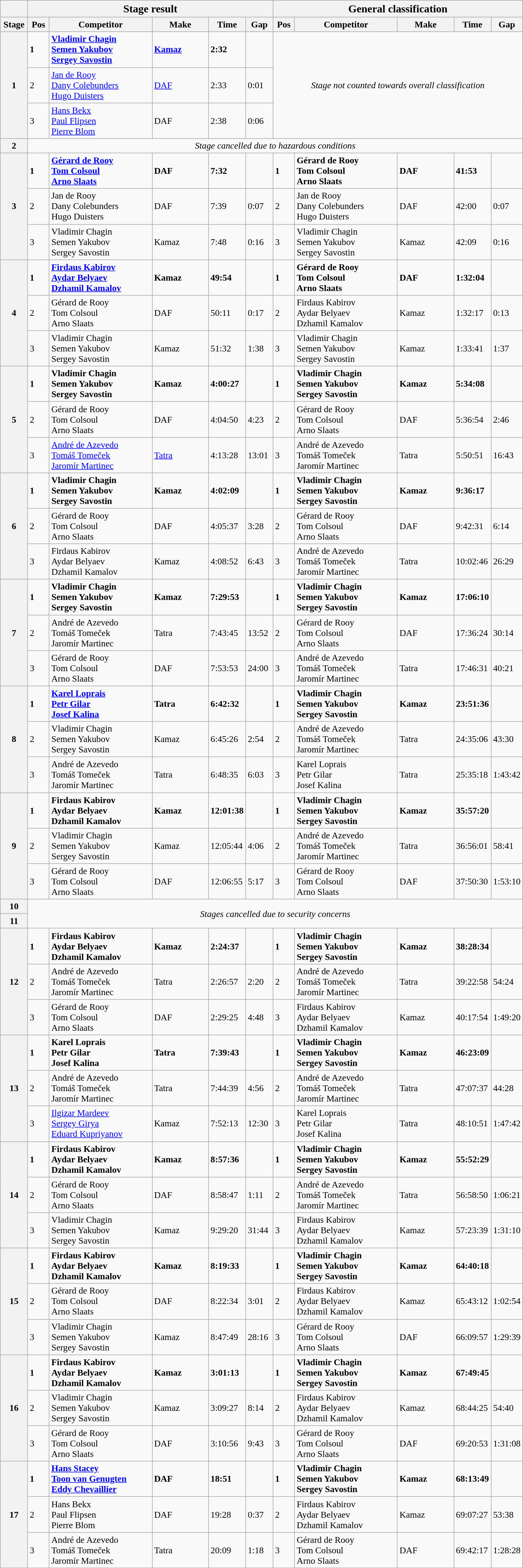<table class="wikitable" style="font-size:97%;">
<tr>
<th></th>
<th colspan=5><big>Stage result </big></th>
<th colspan=5><big>General classification</big></th>
</tr>
<tr>
<th width="40px">Stage</th>
<th width="30px">Pos</th>
<th width="170px">Competitor</th>
<th width="90px">Make</th>
<th width="40px">Time</th>
<th width="40px">Gap</th>
<th width="30px">Pos</th>
<th width="170px">Competitor</th>
<th width="90px">Make</th>
<th width="40px">Time</th>
<th width="40px">Gap</th>
</tr>
<tr>
<th rowspan=3>1</th>
<td><strong>1</strong></td>
<td><strong> <a href='#'>Vladimir Chagin</a> <br>  <a href='#'>Semen Yakubov</a> <br>  <a href='#'>Sergey Savostin</a></strong></td>
<td><strong><a href='#'>Kamaz</a></strong></td>
<td><strong>2:32</strong></td>
<td></td>
<td colspan=5 rowspan=3 align=center><em>Stage not counted towards overall classification</em></td>
</tr>
<tr>
<td>2</td>
<td> <a href='#'>Jan de Rooy</a> <br>  <a href='#'>Dany Colebunders</a> <br>  <a href='#'>Hugo Duisters</a></td>
<td><a href='#'>DAF</a></td>
<td>2:33</td>
<td>0:01</td>
</tr>
<tr>
<td>3</td>
<td> <a href='#'>Hans Bekx</a> <br>  <a href='#'>Paul Flipsen</a> <br>  <a href='#'>Pierre Blom</a></td>
<td>DAF</td>
<td>2:38</td>
<td>0:06</td>
</tr>
<tr>
<th>2</th>
<td colspan=10 align=center><em>Stage cancelled due to hazardous conditions</em></td>
</tr>
<tr>
<th rowspan=3>3</th>
<td><strong>1</strong></td>
<td><strong> <a href='#'>Gérard de Rooy</a> <br>  <a href='#'>Tom Colsoul</a> <br>  <a href='#'>Arno Slaats</a></strong></td>
<td><strong>DAF</strong></td>
<td><strong>7:32</strong></td>
<td></td>
<td><strong>1</strong></td>
<td><strong> Gérard de Rooy <br>  Tom Colsoul <br>  Arno Slaats</strong></td>
<td><strong>DAF</strong></td>
<td><strong>41:53</strong></td>
<td></td>
</tr>
<tr>
<td>2</td>
<td> Jan de Rooy <br>  Dany Colebunders <br>  Hugo Duisters</td>
<td>DAF</td>
<td>7:39</td>
<td>0:07</td>
<td>2</td>
<td> Jan de Rooy <br>  Dany Colebunders <br>  Hugo Duisters</td>
<td>DAF</td>
<td>42:00</td>
<td>0:07</td>
</tr>
<tr>
<td>3</td>
<td> Vladimir Chagin <br>  Semen Yakubov <br>  Sergey Savostin</td>
<td>Kamaz</td>
<td>7:48</td>
<td>0:16</td>
<td>3</td>
<td> Vladimir Chagin <br>  Semen Yakubov <br>  Sergey Savostin</td>
<td>Kamaz</td>
<td>42:09</td>
<td>0:16</td>
</tr>
<tr>
<th rowspan=3>4</th>
<td><strong>1</strong></td>
<td><strong> <a href='#'>Firdaus Kabirov</a> <br>  <a href='#'>Aydar Belyaev</a> <br>  <a href='#'>Dzhamil Kamalov</a></strong></td>
<td><strong>Kamaz</strong></td>
<td><strong>49:54</strong></td>
<td></td>
<td><strong>1</strong></td>
<td><strong> Gérard de Rooy <br>  Tom Colsoul <br>  Arno Slaats</strong></td>
<td><strong>DAF</strong></td>
<td><strong>1:32:04</strong></td>
<td></td>
</tr>
<tr>
<td>2</td>
<td> Gérard de Rooy <br>  Tom Colsoul <br>  Arno Slaats</td>
<td>DAF</td>
<td>50:11</td>
<td>0:17</td>
<td>2</td>
<td> Firdaus Kabirov <br>  Aydar Belyaev <br>  Dzhamil Kamalov</td>
<td>Kamaz</td>
<td>1:32:17</td>
<td>0:13</td>
</tr>
<tr>
<td>3</td>
<td> Vladimir Chagin <br>  Semen Yakubov <br>  Sergey Savostin</td>
<td>Kamaz</td>
<td>51:32</td>
<td>1:38</td>
<td>3</td>
<td> Vladimir Chagin <br>  Semen Yakubov <br>  Sergey Savostin</td>
<td>Kamaz</td>
<td>1:33:41</td>
<td>1:37</td>
</tr>
<tr>
<th rowspan=3>5</th>
<td><strong>1</strong></td>
<td><strong> Vladimir Chagin <br>  Semen Yakubov <br>  Sergey Savostin</strong></td>
<td><strong>Kamaz</strong></td>
<td><strong>4:00:27</strong></td>
<td></td>
<td><strong>1</strong></td>
<td><strong> Vladimir Chagin <br>  Semen Yakubov <br>  Sergey Savostin</strong></td>
<td><strong>Kamaz</strong></td>
<td><strong>5:34:08</strong></td>
<td></td>
</tr>
<tr>
<td>2</td>
<td> Gérard de Rooy <br>  Tom Colsoul <br>  Arno Slaats</td>
<td>DAF</td>
<td>4:04:50</td>
<td>4:23</td>
<td>2</td>
<td> Gérard de Rooy <br>  Tom Colsoul <br>  Arno Slaats</td>
<td>DAF</td>
<td>5:36:54</td>
<td>2:46</td>
</tr>
<tr>
<td>3</td>
<td> <a href='#'>André de Azevedo</a> <br>  <a href='#'>Tomáš Tomeček</a> <br>  <a href='#'>Jaromír Martinec</a></td>
<td><a href='#'>Tatra</a></td>
<td>4:13:28</td>
<td>13:01</td>
<td>3</td>
<td> André de Azevedo <br>  Tomáš Tomeček <br>  Jaromír Martinec</td>
<td>Tatra</td>
<td>5:50:51</td>
<td>16:43</td>
</tr>
<tr>
<th rowspan=3>6</th>
<td><strong>1</strong></td>
<td><strong> Vladimir Chagin <br>  Semen Yakubov <br>  Sergey Savostin</strong></td>
<td><strong>Kamaz</strong></td>
<td><strong>4:02:09</strong></td>
<td></td>
<td><strong>1</strong></td>
<td><strong> Vladimir Chagin <br>  Semen Yakubov <br>  Sergey Savostin</strong></td>
<td><strong>Kamaz</strong></td>
<td><strong>9:36:17</strong></td>
<td></td>
</tr>
<tr>
<td>2</td>
<td> Gérard de Rooy <br>  Tom Colsoul <br>  Arno Slaats</td>
<td>DAF</td>
<td>4:05:37</td>
<td>3:28</td>
<td>2</td>
<td> Gérard de Rooy <br>  Tom Colsoul <br>  Arno Slaats</td>
<td>DAF</td>
<td>9:42:31</td>
<td>6:14</td>
</tr>
<tr>
<td>3</td>
<td> Firdaus Kabirov <br>  Aydar Belyaev <br>  Dzhamil Kamalov</td>
<td>Kamaz</td>
<td>4:08:52</td>
<td>6:43</td>
<td>3</td>
<td> André de Azevedo <br>  Tomáš Tomeček <br>  Jaromír Martinec</td>
<td>Tatra</td>
<td>10:02:46</td>
<td>26:29</td>
</tr>
<tr>
<th rowspan=3>7</th>
<td><strong>1</strong></td>
<td><strong> Vladimir Chagin <br>  Semen Yakubov <br>  Sergey Savostin</strong></td>
<td><strong>Kamaz</strong></td>
<td><strong>7:29:53</strong></td>
<td></td>
<td><strong>1</strong></td>
<td><strong> Vladimir Chagin <br>  Semen Yakubov <br>  Sergey Savostin</strong></td>
<td><strong>Kamaz</strong></td>
<td><strong>17:06:10</strong></td>
<td></td>
</tr>
<tr>
<td>2</td>
<td> André de Azevedo <br>  Tomáš Tomeček <br>  Jaromír Martinec</td>
<td>Tatra</td>
<td>7:43:45</td>
<td>13:52</td>
<td>2</td>
<td> Gérard de Rooy <br>  Tom Colsoul <br>  Arno Slaats</td>
<td>DAF</td>
<td>17:36:24</td>
<td>30:14</td>
</tr>
<tr>
<td>3</td>
<td> Gérard de Rooy <br>  Tom Colsoul <br>  Arno Slaats</td>
<td>DAF</td>
<td>7:53:53</td>
<td>24:00</td>
<td>3</td>
<td> André de Azevedo <br>  Tomáš Tomeček <br>  Jaromír Martinec</td>
<td>Tatra</td>
<td>17:46:31</td>
<td>40:21</td>
</tr>
<tr>
<th rowspan=3>8</th>
<td><strong>1</strong></td>
<td><strong> <a href='#'>Karel Loprais</a> <br>  <a href='#'>Petr Gilar</a> <br>  <a href='#'>Josef Kalina</a></strong></td>
<td><strong>Tatra</strong></td>
<td><strong>6:42:32</strong></td>
<td></td>
<td><strong>1</strong></td>
<td><strong> Vladimir Chagin <br>  Semen Yakubov <br>  Sergey Savostin</strong></td>
<td><strong>Kamaz</strong></td>
<td><strong>23:51:36</strong></td>
<td></td>
</tr>
<tr>
<td>2</td>
<td> Vladimir Chagin <br>  Semen Yakubov <br>  Sergey Savostin</td>
<td>Kamaz</td>
<td>6:45:26</td>
<td>2:54</td>
<td>2</td>
<td> André de Azevedo <br>  Tomáš Tomeček <br>  Jaromír Martinec</td>
<td>Tatra</td>
<td>24:35:06</td>
<td>43:30</td>
</tr>
<tr>
<td>3</td>
<td> André de Azevedo <br>  Tomáš Tomeček <br>  Jaromír Martinec</td>
<td>Tatra</td>
<td>6:48:35</td>
<td>6:03</td>
<td>3</td>
<td> Karel Loprais <br>  Petr Gilar <br>  Josef Kalina</td>
<td>Tatra</td>
<td>25:35:18</td>
<td>1:43:42</td>
</tr>
<tr>
<th rowspan=3>9</th>
<td><strong>1</strong></td>
<td><strong> Firdaus Kabirov <br>  Aydar Belyaev <br>  Dzhamil Kamalov</strong></td>
<td><strong>Kamaz</strong></td>
<td><strong>12:01:38</strong></td>
<td></td>
<td><strong>1</strong></td>
<td><strong> Vladimir Chagin <br>  Semen Yakubov <br>  Sergey Savostin</strong></td>
<td><strong>Kamaz</strong></td>
<td><strong>35:57:20</strong></td>
<td></td>
</tr>
<tr>
<td>2</td>
<td> Vladimir Chagin <br>  Semen Yakubov <br>  Sergey Savostin</td>
<td>Kamaz</td>
<td>12:05:44</td>
<td>4:06</td>
<td>2</td>
<td> André de Azevedo <br>  Tomáš Tomeček <br>  Jaromír Martinec</td>
<td>Tatra</td>
<td>36:56:01</td>
<td>58:41</td>
</tr>
<tr>
<td>3</td>
<td> Gérard de Rooy <br>  Tom Colsoul <br>  Arno Slaats</td>
<td>DAF</td>
<td>12:06:55</td>
<td>5:17</td>
<td>3</td>
<td> Gérard de Rooy <br>  Tom Colsoul <br>  Arno Slaats</td>
<td>DAF</td>
<td>37:50:30</td>
<td>1:53:10</td>
</tr>
<tr>
<th>10</th>
<td colspan=10 rowspan=2 align=center><em>Stages cancelled due to security concerns</em></td>
</tr>
<tr>
<th>11</th>
</tr>
<tr>
<th rowspan=3>12</th>
<td><strong>1</strong></td>
<td><strong> Firdaus Kabirov <br>  Aydar Belyaev <br>  Dzhamil Kamalov</strong></td>
<td><strong>Kamaz</strong></td>
<td><strong>2:24:37</strong></td>
<td></td>
<td><strong>1</strong></td>
<td><strong> Vladimir Chagin <br>  Semen Yakubov <br>  Sergey Savostin</strong></td>
<td><strong>Kamaz</strong></td>
<td><strong>38:28:34</strong></td>
<td></td>
</tr>
<tr>
<td>2</td>
<td> André de Azevedo <br>  Tomáš Tomeček <br>  Jaromír Martinec</td>
<td>Tatra</td>
<td>2:26:57</td>
<td>2:20</td>
<td>2</td>
<td> André de Azevedo <br>  Tomáš Tomeček <br>  Jaromír Martinec</td>
<td>Tatra</td>
<td>39:22:58</td>
<td>54:24</td>
</tr>
<tr>
<td>3</td>
<td> Gérard de Rooy <br>  Tom Colsoul <br>  Arno Slaats</td>
<td>DAF</td>
<td>2:29:25</td>
<td>4:48</td>
<td>3</td>
<td> Firdaus Kabirov <br>  Aydar Belyaev <br>  Dzhamil Kamalov</td>
<td>Kamaz</td>
<td>40:17:54</td>
<td>1:49:20</td>
</tr>
<tr>
<th rowspan=3>13</th>
<td><strong>1</strong></td>
<td><strong> Karel Loprais <br>  Petr Gilar <br>  Josef Kalina</strong></td>
<td><strong>Tatra</strong></td>
<td><strong>7:39:43</strong></td>
<td></td>
<td><strong>1</strong></td>
<td><strong> Vladimir Chagin <br>  Semen Yakubov <br>  Sergey Savostin</strong></td>
<td><strong>Kamaz</strong></td>
<td><strong>46:23:09</strong></td>
<td></td>
</tr>
<tr>
<td>2</td>
<td> André de Azevedo <br>  Tomáš Tomeček <br>  Jaromír Martinec</td>
<td>Tatra</td>
<td>7:44:39</td>
<td>4:56</td>
<td>2</td>
<td> André de Azevedo <br>  Tomáš Tomeček <br>  Jaromír Martinec</td>
<td>Tatra</td>
<td>47:07:37</td>
<td>44:28</td>
</tr>
<tr>
<td>3</td>
<td> <a href='#'>Ilgizar Mardeev</a> <br>  <a href='#'>Sergey Girya</a> <br>  <a href='#'>Eduard Kupriyanov</a></td>
<td>Kamaz</td>
<td>7:52:13</td>
<td>12:30</td>
<td>3</td>
<td> Karel Loprais <br>  Petr Gilar <br>  Josef Kalina</td>
<td>Tatra</td>
<td>48:10:51</td>
<td>1:47:42</td>
</tr>
<tr>
<th rowspan=3>14</th>
<td><strong>1</strong></td>
<td><strong> Firdaus Kabirov <br>  Aydar Belyaev <br>  Dzhamil Kamalov</strong></td>
<td><strong>Kamaz</strong></td>
<td><strong>8:57:36</strong></td>
<td></td>
<td><strong>1</strong></td>
<td><strong> Vladimir Chagin <br>  Semen Yakubov <br>  Sergey Savostin</strong></td>
<td><strong>Kamaz</strong></td>
<td><strong>55:52:29</strong></td>
<td></td>
</tr>
<tr>
<td>2</td>
<td> Gérard de Rooy <br>  Tom Colsoul <br>  Arno Slaats</td>
<td>DAF</td>
<td>8:58:47</td>
<td>1:11</td>
<td>2</td>
<td> André de Azevedo <br>  Tomáš Tomeček <br>  Jaromír Martinec</td>
<td>Tatra</td>
<td>56:58:50</td>
<td>1:06:21</td>
</tr>
<tr>
<td>3</td>
<td> Vladimir Chagin <br>  Semen Yakubov <br>  Sergey Savostin</td>
<td>Kamaz</td>
<td>9:29:20</td>
<td>31:44</td>
<td>3</td>
<td> Firdaus Kabirov <br>  Aydar Belyaev <br>  Dzhamil Kamalov</td>
<td>Kamaz</td>
<td>57:23:39</td>
<td>1:31:10</td>
</tr>
<tr>
<th rowspan=3>15</th>
<td><strong>1</strong></td>
<td><strong> Firdaus Kabirov <br>  Aydar Belyaev <br>  Dzhamil Kamalov</strong></td>
<td><strong>Kamaz</strong></td>
<td><strong>8:19:33</strong></td>
<td></td>
<td><strong>1</strong></td>
<td><strong> Vladimir Chagin <br>  Semen Yakubov <br>  Sergey Savostin</strong></td>
<td><strong>Kamaz</strong></td>
<td><strong>64:40:18</strong></td>
<td></td>
</tr>
<tr>
<td>2</td>
<td> Gérard de Rooy <br>  Tom Colsoul <br>  Arno Slaats</td>
<td>DAF</td>
<td>8:22:34</td>
<td>3:01</td>
<td>2</td>
<td> Firdaus Kabirov <br>  Aydar Belyaev <br>  Dzhamil Kamalov</td>
<td>Kamaz</td>
<td>65:43:12</td>
<td>1:02:54</td>
</tr>
<tr>
<td>3</td>
<td> Vladimir Chagin <br>  Semen Yakubov <br>  Sergey Savostin</td>
<td>Kamaz</td>
<td>8:47:49</td>
<td>28:16</td>
<td>3</td>
<td> Gérard de Rooy <br>  Tom Colsoul <br>  Arno Slaats</td>
<td>DAF</td>
<td>66:09:57</td>
<td>1:29:39</td>
</tr>
<tr>
<th rowspan=3>16</th>
<td><strong>1</strong></td>
<td><strong> Firdaus Kabirov <br>  Aydar Belyaev <br>  Dzhamil Kamalov</strong></td>
<td><strong>Kamaz</strong></td>
<td><strong>3:01:13</strong></td>
<td></td>
<td><strong>1</strong></td>
<td><strong> Vladimir Chagin <br>  Semen Yakubov <br>  Sergey Savostin</strong></td>
<td><strong>Kamaz</strong></td>
<td><strong>67:49:45</strong></td>
<td></td>
</tr>
<tr>
<td>2</td>
<td> Vladimir Chagin <br>  Semen Yakubov <br>  Sergey Savostin</td>
<td>Kamaz</td>
<td>3:09:27</td>
<td>8:14</td>
<td>2</td>
<td> Firdaus Kabirov <br>  Aydar Belyaev <br>  Dzhamil Kamalov</td>
<td>Kamaz</td>
<td>68:44:25</td>
<td>54:40</td>
</tr>
<tr>
<td>3</td>
<td> Gérard de Rooy <br>  Tom Colsoul <br>  Arno Slaats</td>
<td>DAF</td>
<td>3:10:56</td>
<td>9:43</td>
<td>3</td>
<td> Gérard de Rooy <br>  Tom Colsoul <br>  Arno Slaats</td>
<td>DAF</td>
<td>69:20:53</td>
<td>1:31:08</td>
</tr>
<tr>
<th rowspan=3>17</th>
<td><strong>1</strong></td>
<td><strong> <a href='#'>Hans Stacey</a> <br>  <a href='#'>Toon van Genugten</a> <br>  <a href='#'>Eddy Chevaillier</a></strong></td>
<td><strong>DAF</strong></td>
<td><strong>18:51</strong></td>
<td></td>
<td><strong>1</strong></td>
<td><strong> Vladimir Chagin <br>  Semen Yakubov <br>  Sergey Savostin</strong></td>
<td><strong>Kamaz</strong></td>
<td><strong>68:13:49</strong></td>
<td></td>
</tr>
<tr>
<td>2</td>
<td> Hans Bekx <br>  Paul Flipsen <br>  Pierre Blom</td>
<td>DAF</td>
<td>19:28</td>
<td>0:37</td>
<td>2</td>
<td> Firdaus Kabirov <br>  Aydar Belyaev <br>  Dzhamil Kamalov</td>
<td>Kamaz</td>
<td>69:07:27</td>
<td>53:38</td>
</tr>
<tr>
<td>3</td>
<td> André de Azevedo <br>  Tomáš Tomeček <br>  Jaromír Martinec</td>
<td>Tatra</td>
<td>20:09</td>
<td>1:18</td>
<td>3</td>
<td> Gérard de Rooy <br>  Tom Colsoul <br>  Arno Slaats</td>
<td>DAF</td>
<td>69:42:17</td>
<td>1:28:28</td>
</tr>
</table>
